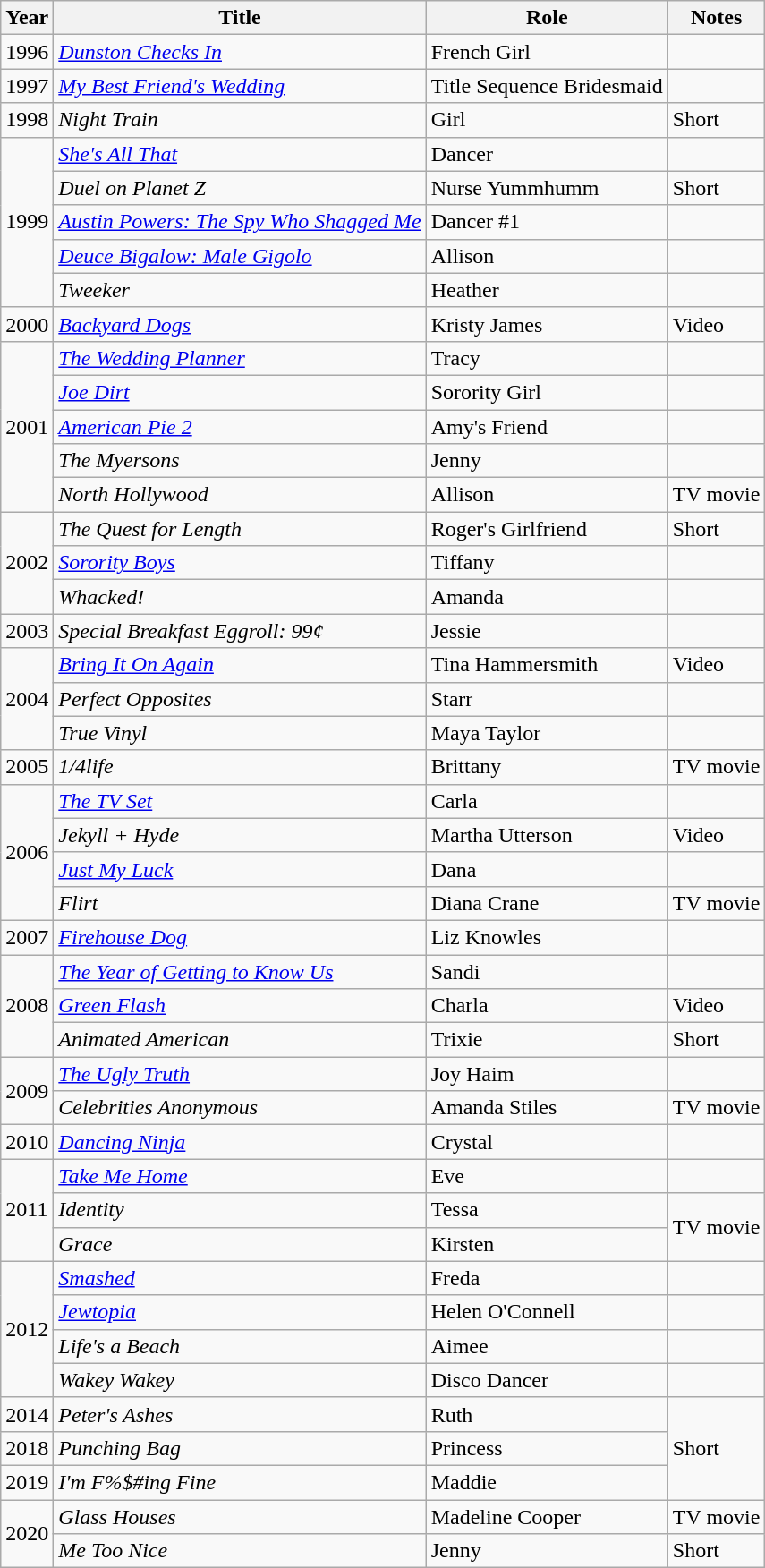<table class="wikitable sortable">
<tr>
<th>Year</th>
<th>Title</th>
<th>Role</th>
<th class="unsortable">Notes</th>
</tr>
<tr>
<td>1996</td>
<td><em><a href='#'>Dunston Checks In</a></em></td>
<td>French Girl</td>
<td></td>
</tr>
<tr>
<td>1997</td>
<td><em><a href='#'>My Best Friend's Wedding</a></em></td>
<td>Title Sequence Bridesmaid</td>
<td></td>
</tr>
<tr>
<td>1998</td>
<td><em>Night Train</em></td>
<td>Girl</td>
<td>Short</td>
</tr>
<tr>
<td rowspan=5>1999</td>
<td><em><a href='#'>She's All That</a></em></td>
<td>Dancer</td>
<td></td>
</tr>
<tr>
<td><em>Duel on Planet Z</em></td>
<td>Nurse Yummhumm</td>
<td>Short</td>
</tr>
<tr>
<td><em><a href='#'>Austin Powers: The Spy Who Shagged Me</a></em></td>
<td>Dancer #1</td>
<td></td>
</tr>
<tr>
<td><em><a href='#'>Deuce Bigalow: Male Gigolo</a></em></td>
<td>Allison</td>
<td></td>
</tr>
<tr>
<td><em>Tweeker</em></td>
<td>Heather</td>
<td></td>
</tr>
<tr>
<td>2000</td>
<td><em><a href='#'>Backyard Dogs</a></em></td>
<td>Kristy James</td>
<td>Video</td>
</tr>
<tr>
<td rowspan=5>2001</td>
<td><em><a href='#'>The Wedding Planner</a></em></td>
<td>Tracy</td>
<td></td>
</tr>
<tr>
<td><em><a href='#'>Joe Dirt</a></em></td>
<td>Sorority Girl</td>
<td></td>
</tr>
<tr>
<td><em><a href='#'>American Pie 2</a></em></td>
<td>Amy's Friend</td>
<td></td>
</tr>
<tr>
<td><em>The Myersons</em></td>
<td>Jenny</td>
<td></td>
</tr>
<tr>
<td><em>North Hollywood</em></td>
<td>Allison</td>
<td>TV movie</td>
</tr>
<tr>
<td rowspan=3>2002</td>
<td><em>The Quest for Length</em></td>
<td>Roger's Girlfriend</td>
<td>Short</td>
</tr>
<tr>
<td><em><a href='#'>Sorority Boys</a></em></td>
<td>Tiffany</td>
<td></td>
</tr>
<tr>
<td><em>Whacked!</em></td>
<td>Amanda</td>
<td></td>
</tr>
<tr>
<td>2003</td>
<td><em>Special Breakfast Eggroll: 99¢</em></td>
<td>Jessie</td>
<td></td>
</tr>
<tr>
<td rowspan=3>2004</td>
<td><em><a href='#'>Bring It On Again</a></em></td>
<td>Tina Hammersmith</td>
<td>Video</td>
</tr>
<tr>
<td><em>Perfect Opposites</em></td>
<td>Starr</td>
<td></td>
</tr>
<tr>
<td><em>True Vinyl</em></td>
<td>Maya Taylor</td>
<td></td>
</tr>
<tr>
<td>2005</td>
<td><em>1/4life</em></td>
<td>Brittany</td>
<td>TV movie</td>
</tr>
<tr>
<td rowspan=4>2006</td>
<td><em><a href='#'>The TV Set</a></em></td>
<td>Carla</td>
<td></td>
</tr>
<tr>
<td><em>Jekyll + Hyde</em></td>
<td>Martha Utterson</td>
<td>Video</td>
</tr>
<tr>
<td><em><a href='#'>Just My Luck</a></em></td>
<td>Dana</td>
<td></td>
</tr>
<tr>
<td><em>Flirt</em></td>
<td>Diana Crane</td>
<td>TV movie</td>
</tr>
<tr>
<td>2007</td>
<td><em><a href='#'>Firehouse Dog</a></em></td>
<td>Liz Knowles</td>
<td></td>
</tr>
<tr>
<td rowspan=3>2008</td>
<td><em><a href='#'>The Year of Getting to Know Us</a></em></td>
<td>Sandi</td>
<td></td>
</tr>
<tr>
<td><em><a href='#'>Green Flash</a></em></td>
<td>Charla</td>
<td>Video</td>
</tr>
<tr>
<td><em>Animated American</em></td>
<td>Trixie</td>
<td>Short</td>
</tr>
<tr>
<td rowspan=2>2009</td>
<td><em><a href='#'>The Ugly Truth</a></em></td>
<td>Joy Haim</td>
<td></td>
</tr>
<tr>
<td><em>Celebrities Anonymous</em></td>
<td>Amanda Stiles</td>
<td>TV movie</td>
</tr>
<tr>
<td>2010</td>
<td><em><a href='#'>Dancing Ninja</a></em></td>
<td>Crystal</td>
<td></td>
</tr>
<tr>
<td rowspan=3>2011</td>
<td><em><a href='#'>Take Me Home</a></em></td>
<td>Eve</td>
<td></td>
</tr>
<tr>
<td><em>Identity</em></td>
<td>Tessa</td>
<td rowspan=2>TV movie</td>
</tr>
<tr>
<td><em>Grace</em></td>
<td>Kirsten</td>
</tr>
<tr>
<td rowspan=4>2012</td>
<td><em><a href='#'>Smashed</a></em></td>
<td>Freda</td>
<td></td>
</tr>
<tr>
<td><em><a href='#'>Jewtopia</a></em></td>
<td>Helen O'Connell</td>
<td></td>
</tr>
<tr>
<td><em>Life's a Beach</em></td>
<td>Aimee</td>
<td></td>
</tr>
<tr>
<td><em>Wakey Wakey</em></td>
<td>Disco Dancer</td>
<td></td>
</tr>
<tr>
<td>2014</td>
<td><em>Peter's Ashes</em></td>
<td>Ruth</td>
<td rowspan=3>Short</td>
</tr>
<tr>
<td>2018</td>
<td><em>Punching Bag</em></td>
<td>Princess</td>
</tr>
<tr>
<td>2019</td>
<td><em>I'm F%$#ing Fine</em></td>
<td>Maddie</td>
</tr>
<tr>
<td rowspan=2>2020</td>
<td><em>Glass Houses</em></td>
<td>Madeline Cooper</td>
<td>TV movie</td>
</tr>
<tr>
<td><em>Me Too Nice</em></td>
<td>Jenny</td>
<td>Short</td>
</tr>
</table>
